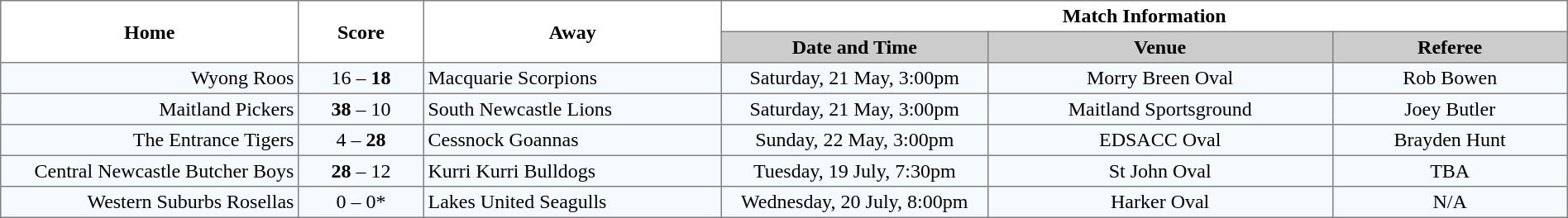<table border="1" cellpadding="3" cellspacing="0" width="100%" style="border-collapse:collapse;  text-align:center;">
<tr>
<th rowspan="2" width="19%">Home</th>
<th rowspan="2" width="8%">Score</th>
<th rowspan="2" width="19%">Away</th>
<th colspan="3">Match Information</th>
</tr>
<tr bgcolor="#CCCCCC">
<th width="17%">Date and Time</th>
<th width="22%">Venue</th>
<th width="50%">Referee</th>
</tr>
<tr style="text-align:center; background:#f5faff;">
<td align="right">Wyong Roos </td>
<td>16 – <strong>18</strong></td>
<td align="left"> Macquarie Scorpions</td>
<td>Saturday, 21 May, 3:00pm</td>
<td>Morry Breen Oval</td>
<td>Rob Bowen</td>
</tr>
<tr style="text-align:center; background:#f5faff;">
<td align="right">Maitland Pickers </td>
<td><strong>38</strong> – 10</td>
<td align="left"> South Newcastle Lions</td>
<td>Saturday, 21 May, 3:00pm</td>
<td>Maitland Sportsground</td>
<td>Joey Butler</td>
</tr>
<tr style="text-align:center; background:#f5faff;">
<td align="right">The Entrance Tigers </td>
<td>4 – <strong>28</strong></td>
<td align="left"> Cessnock Goannas</td>
<td>Sunday, 22 May, 3:00pm</td>
<td>EDSACC Oval</td>
<td>Brayden Hunt</td>
</tr>
<tr style="text-align:center; background:#f5faff;">
<td align="right">Central Newcastle Butcher Boys </td>
<td><strong>28</strong> – 12</td>
<td align="left"> Kurri Kurri Bulldogs</td>
<td>Tuesday, 19 July, 7:30pm</td>
<td>St John Oval</td>
<td>TBA</td>
</tr>
<tr style="text-align:center; background:#f5faff;">
<td align="right">Western Suburbs Rosellas </td>
<td>0 – 0*</td>
<td align="left"> Lakes United Seagulls</td>
<td>Wednesday, 20 July, 8:00pm</td>
<td>Harker Oval</td>
<td>N/A</td>
</tr>
</table>
